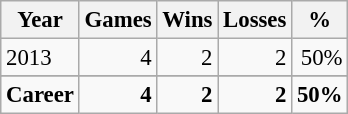<table class="wikitable sortable" style="font-size:95%; text-align:right;">
<tr>
<th>Year</th>
<th>Games</th>
<th>Wins</th>
<th>Losses</th>
<th>%</th>
</tr>
<tr>
<td style="text-align:left;">2013</td>
<td>4</td>
<td>2</td>
<td>2</td>
<td>50%</td>
</tr>
<tr>
</tr>
<tr class="sortbottom">
<td style="text-align:center;"><strong>Career</strong></td>
<td><strong>4</strong></td>
<td><strong>2</strong></td>
<td><strong>2</strong></td>
<td><strong>50%</strong></td>
</tr>
</table>
